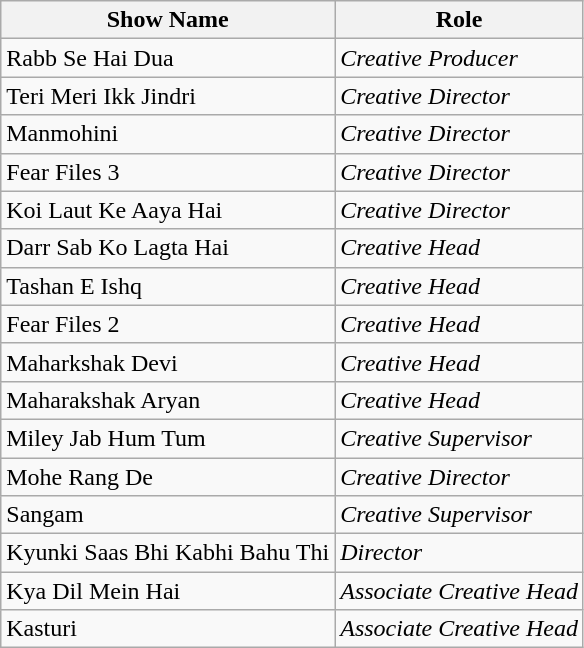<table class="wikitable">
<tr>
<th>Show Name</th>
<th>Role</th>
</tr>
<tr>
<td>Rabb Se Hai Dua</td>
<td><em>Creative Producer</em></td>
</tr>
<tr>
<td>Teri Meri Ikk Jindri</td>
<td><em>Creative Director</em></td>
</tr>
<tr>
<td>Manmohini</td>
<td><em> Creative Director</em></td>
</tr>
<tr>
<td>Fear Files 3</td>
<td><em>Creative Director</em></td>
</tr>
<tr>
<td>Koi Laut Ke Aaya Hai</td>
<td><em>Creative Director</em></td>
</tr>
<tr>
<td>Darr Sab Ko Lagta Hai</td>
<td><em>Creative Head </em></td>
</tr>
<tr>
<td>Tashan E Ishq</td>
<td><em>Creative Head</em></td>
</tr>
<tr>
<td>Fear Files 2</td>
<td><em>Creative Head</em></td>
</tr>
<tr>
<td>Maharkshak Devi</td>
<td><em>Creative Head</em></td>
</tr>
<tr>
<td>Maharakshak Aryan</td>
<td><em>Creative Head</em></td>
</tr>
<tr>
<td>Miley Jab Hum Tum</td>
<td><em>Creative Supervisor</em></td>
</tr>
<tr>
<td>Mohe Rang De</td>
<td><em>Creative Director</em></td>
</tr>
<tr>
<td>Sangam</td>
<td><em>Creative Supervisor</em></td>
</tr>
<tr>
<td>Kyunki Saas Bhi Kabhi Bahu Thi</td>
<td><em>Director</em></td>
</tr>
<tr>
<td>Kya Dil Mein Hai</td>
<td><em>Associate Creative Head</em></td>
</tr>
<tr>
<td>Kasturi</td>
<td><em>Associate Creative Head</em></td>
</tr>
</table>
